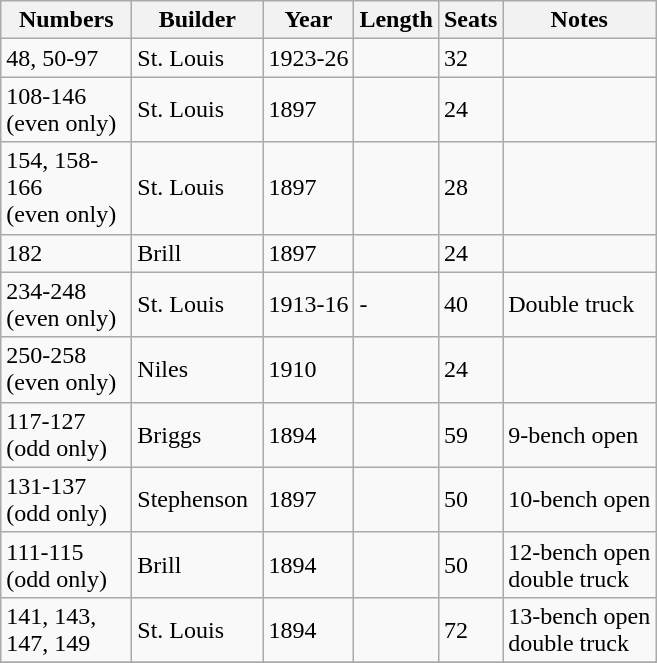<table class="wikitable sortable">
<tr>
<th>Numbers</th>
<th>Builder</th>
<th>Year</th>
<th>Length</th>
<th>Seats</th>
<th>Notes</th>
</tr>
<tr>
<td style="width: 80px;">48, 50-97</td>
<td style="width: 80px;">St. Louis</td>
<td>1923-26</td>
<td></td>
<td>32</td>
<td></td>
</tr>
<tr>
<td>108-146 <br> (even only)</td>
<td>St. Louis</td>
<td>1897</td>
<td></td>
<td>24</td>
<td></td>
</tr>
<tr>
<td>154, 158-166 <br> (even only)</td>
<td>St. Louis</td>
<td>1897</td>
<td></td>
<td>28</td>
<td></td>
</tr>
<tr>
<td>182</td>
<td>Brill</td>
<td>1897</td>
<td></td>
<td>24</td>
<td></td>
</tr>
<tr>
<td>234-248 <br> (even only)</td>
<td>St. Louis</td>
<td>1913-16</td>
<td> -<br>  </td>
<td>40</td>
<td>Double truck</td>
</tr>
<tr>
<td>250-258 <br> (even only)</td>
<td>Niles</td>
<td>1910</td>
<td></td>
<td>24</td>
<td></td>
</tr>
<tr>
<td>117-127 <br> (odd only)</td>
<td>Briggs</td>
<td>1894</td>
<td></td>
<td>59</td>
<td>9-bench open</td>
</tr>
<tr>
<td>131-137 <br> (odd only)</td>
<td>Stephenson</td>
<td>1897</td>
<td></td>
<td>50</td>
<td>10-bench open</td>
</tr>
<tr>
<td>111-115 <br> (odd only)</td>
<td>Brill</td>
<td>1894</td>
<td></td>
<td>50</td>
<td>12-bench open <br> double truck</td>
</tr>
<tr>
<td>141, 143, <br> 147, 149</td>
<td>St. Louis</td>
<td>1894</td>
<td></td>
<td>72</td>
<td>13-bench open <br> double truck</td>
</tr>
<tr>
</tr>
</table>
